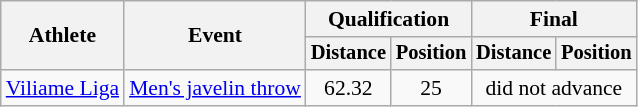<table class=wikitable style=font-size:90%;text-align:center>
<tr>
<th rowspan=2>Athlete</th>
<th rowspan=2>Event</th>
<th colspan=2>Qualification</th>
<th colspan=2>Final</th>
</tr>
<tr style=font-size:95%>
<th>Distance</th>
<th>Position</th>
<th>Distance</th>
<th>Position</th>
</tr>
<tr>
<td align=left><a href='#'>Viliame Liga</a></td>
<td align=left><a href='#'>Men's javelin throw</a></td>
<td>62.32</td>
<td>25</td>
<td colspan=2>did not advance</td>
</tr>
</table>
